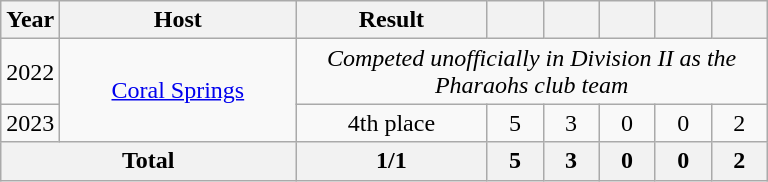<table class="wikitable" style="text-align:center">
<tr>
<th width=30>Year</th>
<th width=150>Host</th>
<th width=120>Result</th>
<th width=30></th>
<th width=30></th>
<th width=30></th>
<th width=30></th>
<th width=30></th>
</tr>
<tr>
<td>2022</td>
<td rowspan=2> <a href='#'>Coral Springs</a></td>
<td colspan=6><em>Competed unofficially in Division II as the Pharaohs club team</em></td>
</tr>
<tr>
<td>2023</td>
<td>4th place<br></td>
<td>5</td>
<td>3</td>
<td>0</td>
<td>0</td>
<td>2</td>
</tr>
<tr>
<th colspan=2>Total</th>
<th>1/1</th>
<th>5</th>
<th>3</th>
<th>0</th>
<th>0</th>
<th>2</th>
</tr>
</table>
